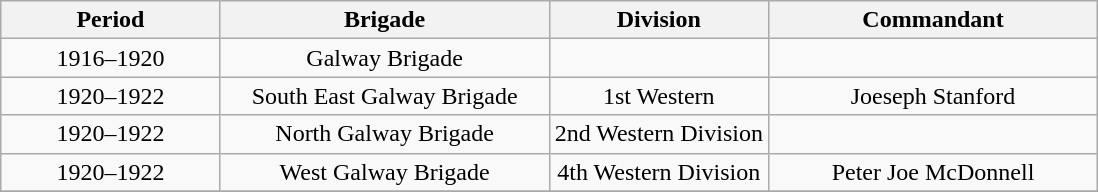<table class="wikitable sortable" style="text-align:right">
<tr>
<th width=20%>Period</th>
<th width=30%>Brigade</th>
<th width=20%>Division</th>
<th width=30%>Commandant</th>
</tr>
<tr>
<td align="center">1916–1920</td>
<td align="center">Galway Brigade</td>
<td align="center"></td>
<td align="center"></td>
</tr>
<tr>
<td align="center">1920–1922</td>
<td align="center">South East Galway Brigade</td>
<td align="center">1st Western</td>
<td align="center">Joeseph Stanford</td>
</tr>
<tr>
<td align="center">1920–1922</td>
<td align="center">North Galway Brigade</td>
<td align="center">2nd Western Division</td>
<td align="center"></td>
</tr>
<tr>
<td align="center">1920–1922</td>
<td align="center">West Galway Brigade</td>
<td align="center">4th Western Division</td>
<td align="center">Peter Joe McDonnell</td>
</tr>
<tr>
</tr>
</table>
